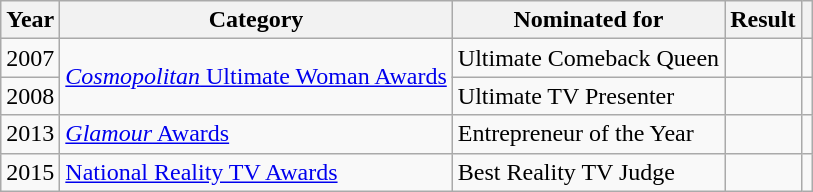<table class="wikitable plainrowheaders">
<tr>
<th scope="col">Year</th>
<th scope="col">Category</th>
<th scope="col">Nominated for</th>
<th scope="col">Result</th>
<th scope="col"></th>
</tr>
<tr>
<td align="center">2007</td>
<td rowspan = "2"><a href='#'><em>Cosmopolitan</em> Ultimate Woman Awards</a></td>
<td>Ultimate Comeback Queen</td>
<td></td>
<td align="center"></td>
</tr>
<tr>
<td align="center">2008</td>
<td>Ultimate TV Presenter</td>
<td></td>
<td align="center"></td>
</tr>
<tr>
<td align="center">2013</td>
<td><a href='#'><em>Glamour</em> Awards</a></td>
<td>Entrepreneur of the Year</td>
<td></td>
<td align="center"></td>
</tr>
<tr>
<td>2015</td>
<td><a href='#'>National Reality TV Awards</a></td>
<td>Best Reality TV Judge</td>
<td></td>
<td></td>
</tr>
</table>
